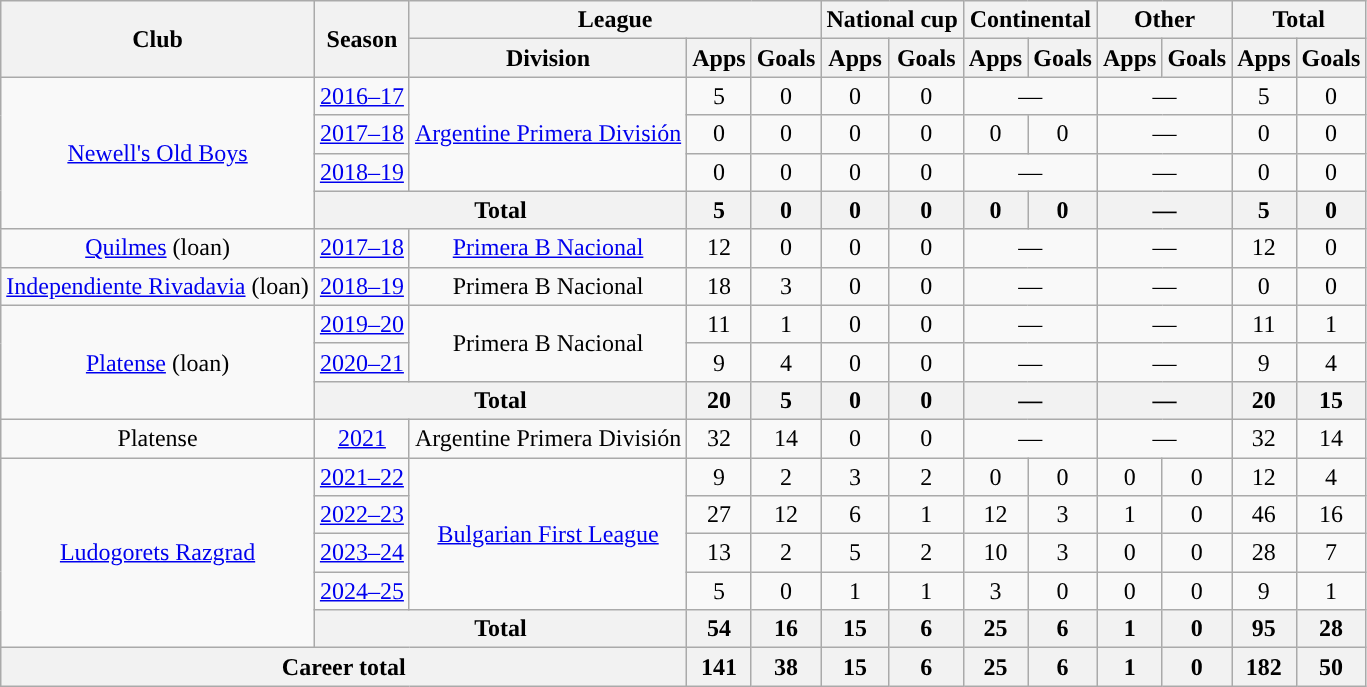<table class="wikitable" style="text-align:center">
<tr>
<th rowspan="2">Club</th>
<th rowspan="2">Season</th>
<th colspan="3">League</th>
<th colspan="2">National cup</th>
<th colspan="2">Continental</th>
<th colspan="2">Other</th>
<th colspan="2">Total</th>
</tr>
<tr>
<th>Division</th>
<th>Apps</th>
<th>Goals</th>
<th>Apps</th>
<th>Goals</th>
<th>Apps</th>
<th>Goals</th>
<th>Apps</th>
<th>Goals</th>
<th>Apps</th>
<th>Goals</th>
</tr>
<tr>
<td rowspan="4"><a href='#'>Newell's Old Boys</a></td>
<td><a href='#'>2016–17</a></td>
<td rowspan="3"><a href='#'>Argentine Primera División</a></td>
<td>5</td>
<td>0</td>
<td>0</td>
<td>0</td>
<td colspan="2">—</td>
<td colspan="2">—</td>
<td>5</td>
<td>0</td>
</tr>
<tr>
<td><a href='#'>2017–18</a></td>
<td>0</td>
<td>0</td>
<td>0</td>
<td>0</td>
<td>0</td>
<td>0</td>
<td colspan="2">—</td>
<td>0</td>
<td>0</td>
</tr>
<tr>
<td><a href='#'>2018–19</a></td>
<td>0</td>
<td>0</td>
<td>0</td>
<td>0</td>
<td colspan="2">—</td>
<td colspan="2">—</td>
<td>0</td>
<td>0</td>
</tr>
<tr>
<th colspan="2">Total</th>
<th>5</th>
<th>0</th>
<th>0</th>
<th>0</th>
<th>0</th>
<th>0</th>
<th colspan="2">—</th>
<th>5</th>
<th>0</th>
</tr>
<tr>
<td><a href='#'>Quilmes</a> (loan)</td>
<td><a href='#'>2017–18</a></td>
<td><a href='#'>Primera B Nacional</a></td>
<td>12</td>
<td>0</td>
<td>0</td>
<td>0</td>
<td colspan="2">—</td>
<td colspan="2">—</td>
<td>12</td>
<td>0</td>
</tr>
<tr>
<td><a href='#'>Independiente Rivadavia</a> (loan)</td>
<td><a href='#'>2018–19</a></td>
<td>Primera B Nacional</td>
<td>18</td>
<td>3</td>
<td>0</td>
<td>0</td>
<td colspan="2">—</td>
<td colspan="2">—</td>
<td>0</td>
<td>0</td>
</tr>
<tr>
<td rowspan="3"><a href='#'>Platense</a> (loan)</td>
<td><a href='#'>2019–20</a></td>
<td rowspan="2">Primera B Nacional</td>
<td>11</td>
<td>1</td>
<td>0</td>
<td>0</td>
<td colspan="2">—</td>
<td colspan="2">—</td>
<td>11</td>
<td>1</td>
</tr>
<tr>
<td><a href='#'>2020–21</a></td>
<td>9</td>
<td>4</td>
<td>0</td>
<td>0</td>
<td colspan="2">—</td>
<td colspan="2">—</td>
<td>9</td>
<td>4</td>
</tr>
<tr>
<th colspan="2">Total</th>
<th>20</th>
<th>5</th>
<th>0</th>
<th>0</th>
<th colspan="2">—</th>
<th colspan="2">—</th>
<th>20</th>
<th>15</th>
</tr>
<tr>
<td>Platense</td>
<td><a href='#'>2021</a></td>
<td>Argentine Primera División</td>
<td>32</td>
<td>14</td>
<td>0</td>
<td>0</td>
<td colspan="2">—</td>
<td colspan="2">—</td>
<td>32</td>
<td>14</td>
</tr>
<tr>
<td rowspan="5"><a href='#'>Ludogorets Razgrad</a></td>
<td><a href='#'>2021–22</a></td>
<td rowspan="4"><a href='#'>Bulgarian First League</a></td>
<td>9</td>
<td>2</td>
<td>3</td>
<td>2</td>
<td>0</td>
<td>0</td>
<td>0</td>
<td>0</td>
<td>12</td>
<td>4</td>
</tr>
<tr>
<td><a href='#'>2022–23</a></td>
<td>27</td>
<td>12</td>
<td>6</td>
<td>1</td>
<td>12</td>
<td>3</td>
<td>1</td>
<td>0</td>
<td>46</td>
<td>16</td>
</tr>
<tr>
<td><a href='#'>2023–24</a></td>
<td>13</td>
<td>2</td>
<td>5</td>
<td>2</td>
<td>10</td>
<td>3</td>
<td>0</td>
<td>0</td>
<td>28</td>
<td>7</td>
</tr>
<tr>
<td><a href='#'>2024–25</a></td>
<td>5</td>
<td>0</td>
<td>1</td>
<td>1</td>
<td>3</td>
<td>0</td>
<td>0</td>
<td>0</td>
<td>9</td>
<td>1</td>
</tr>
<tr>
<th colspan="2">Total</th>
<th>54</th>
<th>16</th>
<th>15</th>
<th>6</th>
<th>25</th>
<th>6</th>
<th>1</th>
<th>0</th>
<th>95</th>
<th>28</th>
</tr>
<tr>
<th colspan="3">Career total</th>
<th>141</th>
<th>38</th>
<th>15</th>
<th>6</th>
<th>25</th>
<th>6</th>
<th>1</th>
<th>0</th>
<th>182</th>
<th>50</th>
</tr>
</table>
